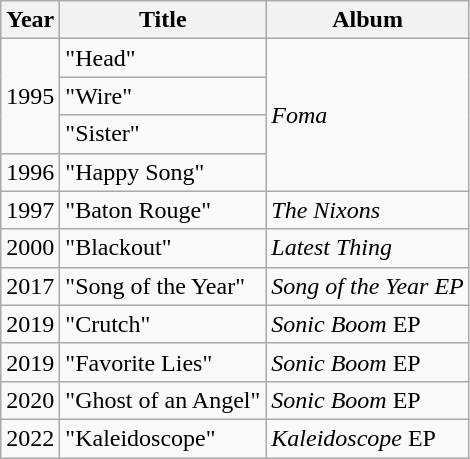<table class="wikitable">
<tr>
<th align=center rowspan="1">Year</th>
<th align=center rowspan="1">Title</th>
<th align=center rowspan="1">Album</th>
</tr>
<tr>
<td rowspan="3">1995</td>
<td>"Head"</td>
<td rowspan="4"><em>Foma</em></td>
</tr>
<tr>
<td>"Wire"</td>
</tr>
<tr>
<td>"Sister"</td>
</tr>
<tr>
<td>1996</td>
<td>"Happy Song"</td>
</tr>
<tr>
<td>1997</td>
<td>"Baton Rouge"</td>
<td><em>The Nixons</em></td>
</tr>
<tr>
<td>2000</td>
<td>"Blackout"</td>
<td><em>Latest Thing</em></td>
</tr>
<tr>
<td>2017</td>
<td>"Song of the Year"</td>
<td><em>Song of the Year EP</em></td>
</tr>
<tr>
<td>2019</td>
<td>"Crutch"</td>
<td><em>Sonic Boom</em> EP</td>
</tr>
<tr>
<td>2019</td>
<td>"Favorite Lies"</td>
<td><em>Sonic Boom</em> EP</td>
</tr>
<tr>
<td>2020</td>
<td>"Ghost of an Angel"</td>
<td><em>Sonic Boom</em> EP</td>
</tr>
<tr>
<td>2022</td>
<td>"Kaleidoscope"</td>
<td><em>Kaleidoscope</em> EP</td>
</tr>
</table>
